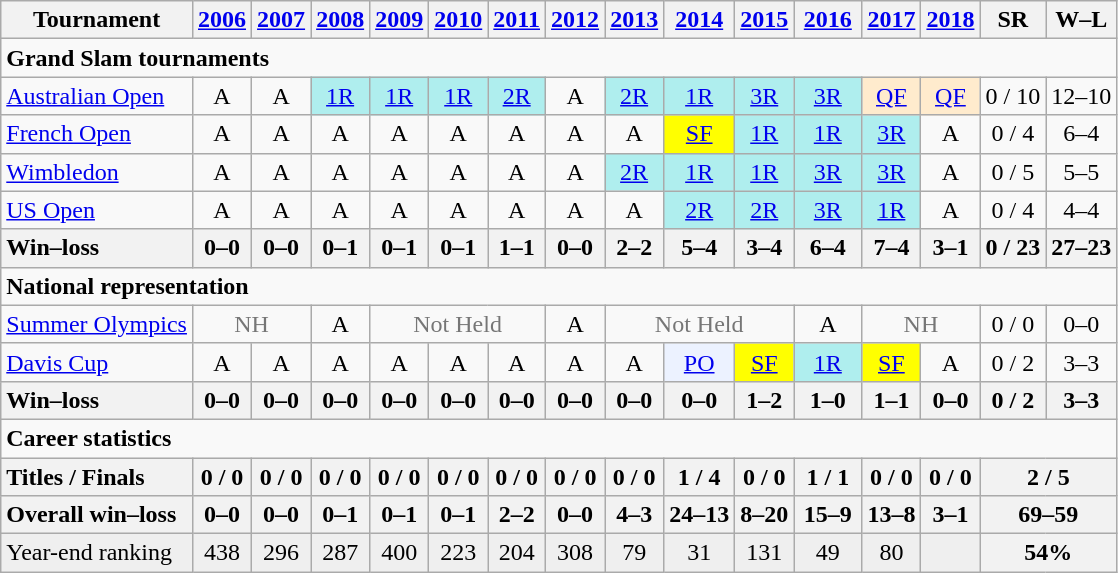<table class="wikitable" style="text-align:center;">
<tr>
<th>Tournament</th>
<th><a href='#'>2006</a></th>
<th><a href='#'>2007</a></th>
<th><a href='#'>2008</a></th>
<th><a href='#'>2009</a></th>
<th><a href='#'>2010</a></th>
<th><a href='#'>2011</a></th>
<th><a href='#'>2012</a></th>
<th><a href='#'>2013</a></th>
<th><a href='#'>2014</a></th>
<th><a href='#'>2015</a></th>
<th width=38><a href='#'>2016</a></th>
<th><a href='#'>2017</a></th>
<th><a href='#'>2018</a></th>
<th>SR</th>
<th>W–L</th>
</tr>
<tr>
<td colspan="16" style="text-align:left;"><strong>Grand Slam tournaments</strong></td>
</tr>
<tr>
<td align=left><a href='#'>Australian Open</a></td>
<td>A</td>
<td>A</td>
<td bgcolor=afeeee><a href='#'>1R</a></td>
<td bgcolor=afeeee><a href='#'>1R</a></td>
<td bgcolor=afeeee><a href='#'>1R</a></td>
<td bgcolor=afeeee><a href='#'>2R</a></td>
<td>A</td>
<td bgcolor=afeeee><a href='#'>2R</a></td>
<td bgcolor=afeeee><a href='#'>1R</a></td>
<td bgcolor=afeeee><a href='#'>3R</a></td>
<td bgcolor=afeeee><a href='#'>3R</a></td>
<td bgcolor=ffebcd><a href='#'>QF</a></td>
<td bgcolor=ffebcd><a href='#'>QF</a></td>
<td>0 / 10</td>
<td>12–10</td>
</tr>
<tr>
<td align=left><a href='#'>French Open</a></td>
<td>A</td>
<td>A</td>
<td>A</td>
<td>A</td>
<td>A</td>
<td>A</td>
<td>A</td>
<td>A</td>
<td style="background:yellow;"><a href='#'>SF</a></td>
<td bgcolor=afeeee><a href='#'>1R</a></td>
<td bgcolor=afeeee><a href='#'>1R</a></td>
<td bgcolor=afeeee><a href='#'>3R</a></td>
<td>A</td>
<td>0 / 4</td>
<td>6–4</td>
</tr>
<tr>
<td align=left><a href='#'>Wimbledon</a></td>
<td>A</td>
<td>A</td>
<td>A</td>
<td>A</td>
<td>A</td>
<td>A</td>
<td>A</td>
<td bgcolor=afeeee><a href='#'>2R</a></td>
<td bgcolor=afeeee><a href='#'>1R</a></td>
<td bgcolor=afeeee><a href='#'>1R</a></td>
<td bgcolor=afeeee><a href='#'>3R</a></td>
<td bgcolor=afeeee><a href='#'>3R</a></td>
<td>A</td>
<td>0 / 5</td>
<td>5–5</td>
</tr>
<tr>
<td align=left><a href='#'>US Open</a></td>
<td>A</td>
<td>A</td>
<td>A</td>
<td>A</td>
<td>A</td>
<td>A</td>
<td>A</td>
<td>A</td>
<td bgcolor=afeeee><a href='#'>2R</a></td>
<td bgcolor=afeeee><a href='#'>2R</a></td>
<td bgcolor=afeeee><a href='#'>3R</a></td>
<td bgcolor=afeeee><a href='#'>1R</a></td>
<td>A</td>
<td>0 / 4</td>
<td>4–4</td>
</tr>
<tr>
<th style=text-align:left>Win–loss</th>
<th>0–0</th>
<th>0–0</th>
<th>0–1</th>
<th>0–1</th>
<th>0–1</th>
<th>1–1</th>
<th>0–0</th>
<th>2–2</th>
<th>5–4</th>
<th>3–4</th>
<th>6–4</th>
<th>7–4</th>
<th>3–1</th>
<th>0 / 23</th>
<th>27–23</th>
</tr>
<tr>
<td colspan="16" style="text-align:left;"><strong>National representation</strong></td>
</tr>
<tr>
<td align=left><a href='#'>Summer Olympics</a></td>
<td colspan=2 style=color:#767676>NH</td>
<td>A</td>
<td colspan=3 style=color:#767676>Not Held</td>
<td>A</td>
<td colspan=3 style=color:#767676>Not Held</td>
<td>A</td>
<td colspan=2 style=color:#767676>NH</td>
<td>0 / 0</td>
<td>0–0</td>
</tr>
<tr>
<td align="left"><a href='#'>Davis Cup</a></td>
<td>A</td>
<td>A</td>
<td>A</td>
<td>A</td>
<td>A</td>
<td>A</td>
<td>A</td>
<td>A</td>
<td bgcolor=ecf2ff><a href='#'>PO</a></td>
<td style="background:yellow;"><a href='#'>SF</a></td>
<td bgcolor=afeeee><a href='#'>1R</a></td>
<td style="background:yellow;"><a href='#'>SF</a></td>
<td>A</td>
<td>0 / 2</td>
<td>3–3</td>
</tr>
<tr>
<th style=text-align:left>Win–loss</th>
<th>0–0</th>
<th>0–0</th>
<th>0–0</th>
<th>0–0</th>
<th>0–0</th>
<th>0–0</th>
<th>0–0</th>
<th>0–0</th>
<th>0–0</th>
<th>1–2</th>
<th>1–0</th>
<th>1–1</th>
<th>0–0</th>
<th>0 / 2</th>
<th>3–3</th>
</tr>
<tr>
<td colspan="16" style="text-align:left;"><strong>Career statistics</strong></td>
</tr>
<tr>
<th style="text-align:left;">Titles / Finals</th>
<th>0 / 0</th>
<th>0 / 0</th>
<th>0 / 0</th>
<th>0 / 0</th>
<th>0 / 0</th>
<th>0 / 0</th>
<th>0 / 0</th>
<th>0 / 0</th>
<th>1 / 4</th>
<th>0 / 0</th>
<th>1 / 1</th>
<th>0 / 0</th>
<th>0 / 0</th>
<th colspan=2>2 / 5</th>
</tr>
<tr>
<th style=text-align:left>Overall win–loss</th>
<th>0–0</th>
<th>0–0</th>
<th>0–1</th>
<th>0–1</th>
<th>0–1</th>
<th>2–2</th>
<th>0–0</th>
<th>4–3</th>
<th>24–13</th>
<th>8–20</th>
<th>15–9</th>
<th>13–8</th>
<th>3–1</th>
<th colspan=2>69–59</th>
</tr>
<tr style="background:#efefef;">
<td align=left>Year-end ranking</td>
<td>438</td>
<td>296</td>
<td>287</td>
<td>400</td>
<td>223</td>
<td>204</td>
<td>308</td>
<td>79</td>
<td>31</td>
<td>131</td>
<td>49</td>
<td>80</td>
<td></td>
<th colspan=2>54%</th>
</tr>
</table>
